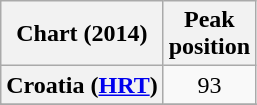<table class="wikitable sortable plainrowheaders" style="text-align:center;">
<tr>
<th>Chart (2014)</th>
<th>Peak<br>position</th>
</tr>
<tr>
<th scope="row">Croatia (<a href='#'>HRT</a>)</th>
<td>93</td>
</tr>
<tr>
</tr>
<tr>
</tr>
</table>
